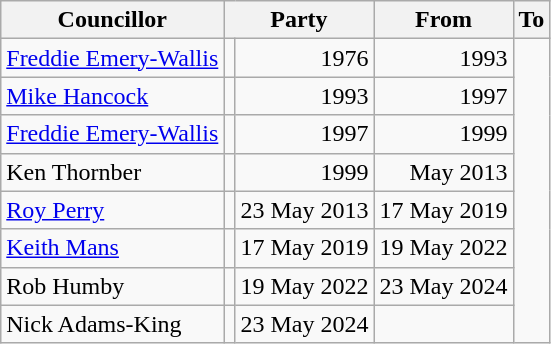<table class=wikitable>
<tr>
<th>Councillor</th>
<th colspan=2>Party</th>
<th>From</th>
<th>To</th>
</tr>
<tr>
<td><a href='#'>Freddie Emery-Wallis</a></td>
<td></td>
<td align=right>1976</td>
<td align=right>1993</td>
</tr>
<tr>
<td><a href='#'>Mike Hancock</a></td>
<td></td>
<td align=right>1993</td>
<td align=right>1997</td>
</tr>
<tr>
<td><a href='#'>Freddie Emery-Wallis</a></td>
<td></td>
<td align=right>1997</td>
<td align=right>1999</td>
</tr>
<tr>
<td>Ken Thornber</td>
<td></td>
<td align=right>1999</td>
<td align=right>May 2013</td>
</tr>
<tr>
<td><a href='#'>Roy Perry</a></td>
<td></td>
<td align=right>23 May 2013</td>
<td align=right>17 May 2019</td>
</tr>
<tr>
<td><a href='#'>Keith Mans</a></td>
<td></td>
<td align=right>17 May 2019</td>
<td align=right>19 May 2022</td>
</tr>
<tr>
<td>Rob Humby</td>
<td></td>
<td align=right>19 May 2022</td>
<td align=right>23 May 2024</td>
</tr>
<tr>
<td>Nick Adams-King</td>
<td></td>
<td align=right>23 May 2024</td>
<td align=right></td>
</tr>
</table>
